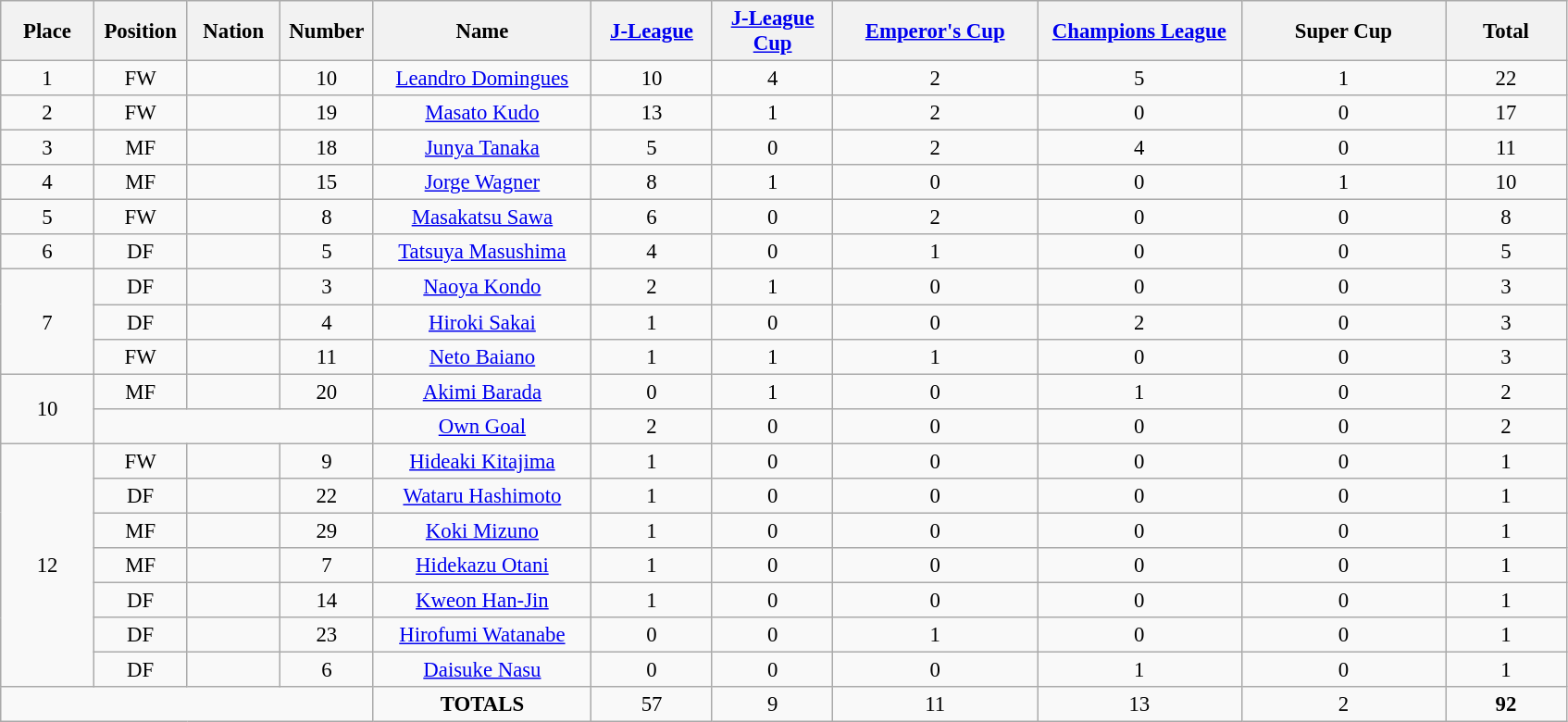<table class="wikitable" style="font-size: 95%; text-align: center;">
<tr>
<th width=60>Place</th>
<th width=60>Position</th>
<th width=60>Nation</th>
<th width=60>Number</th>
<th width=150>Name</th>
<th width=80><a href='#'>J-League</a></th>
<th width=80><a href='#'>J-League Cup</a></th>
<th width=140><a href='#'>Emperor's Cup</a></th>
<th width=140><a href='#'>Champions League</a></th>
<th width=140>Super Cup</th>
<th width=80><strong>Total</strong></th>
</tr>
<tr>
<td>1</td>
<td>FW</td>
<td></td>
<td>10</td>
<td><a href='#'>Leandro Domingues</a></td>
<td>10</td>
<td>4</td>
<td>2</td>
<td>5</td>
<td>1</td>
<td>22</td>
</tr>
<tr>
<td>2</td>
<td>FW</td>
<td></td>
<td>19</td>
<td><a href='#'>Masato Kudo</a></td>
<td>13</td>
<td>1</td>
<td>2</td>
<td>0</td>
<td>0</td>
<td>17</td>
</tr>
<tr>
<td>3</td>
<td>MF</td>
<td></td>
<td>18</td>
<td><a href='#'>Junya Tanaka</a></td>
<td>5</td>
<td>0</td>
<td>2</td>
<td>4</td>
<td>0</td>
<td>11</td>
</tr>
<tr>
<td>4</td>
<td>MF</td>
<td></td>
<td>15</td>
<td><a href='#'>Jorge Wagner</a></td>
<td>8</td>
<td>1</td>
<td>0</td>
<td>0</td>
<td>1</td>
<td>10</td>
</tr>
<tr>
<td>5</td>
<td>FW</td>
<td></td>
<td>8</td>
<td><a href='#'>Masakatsu Sawa</a></td>
<td>6</td>
<td>0</td>
<td>2</td>
<td>0</td>
<td>0</td>
<td>8</td>
</tr>
<tr>
<td>6</td>
<td>DF</td>
<td></td>
<td>5</td>
<td><a href='#'>Tatsuya Masushima</a></td>
<td>4</td>
<td>0</td>
<td>1</td>
<td>0</td>
<td>0</td>
<td>5</td>
</tr>
<tr>
<td rowspan="3">7</td>
<td>DF</td>
<td></td>
<td>3</td>
<td><a href='#'>Naoya Kondo</a></td>
<td>2</td>
<td>1</td>
<td>0</td>
<td>0</td>
<td>0</td>
<td>3</td>
</tr>
<tr>
<td>DF</td>
<td></td>
<td>4</td>
<td><a href='#'>Hiroki Sakai</a></td>
<td>1</td>
<td>0</td>
<td>0</td>
<td>2</td>
<td>0</td>
<td>3</td>
</tr>
<tr>
<td>FW</td>
<td></td>
<td>11</td>
<td><a href='#'>Neto Baiano</a></td>
<td>1</td>
<td>1</td>
<td>1</td>
<td>0</td>
<td>0</td>
<td>3</td>
</tr>
<tr>
<td rowspan="2">10</td>
<td>MF</td>
<td></td>
<td>20</td>
<td><a href='#'>Akimi Barada</a></td>
<td>0</td>
<td>1</td>
<td>0</td>
<td>1</td>
<td>0</td>
<td>2</td>
</tr>
<tr>
<td colspan="3"></td>
<td><a href='#'>Own Goal</a></td>
<td>2</td>
<td>0</td>
<td>0</td>
<td>0</td>
<td>0</td>
<td>2</td>
</tr>
<tr>
<td rowspan="7">12</td>
<td>FW</td>
<td></td>
<td>9</td>
<td><a href='#'>Hideaki Kitajima</a></td>
<td>1</td>
<td>0</td>
<td>0</td>
<td>0</td>
<td>0</td>
<td>1</td>
</tr>
<tr>
<td>DF</td>
<td></td>
<td>22</td>
<td><a href='#'>Wataru Hashimoto</a></td>
<td>1</td>
<td>0</td>
<td>0</td>
<td>0</td>
<td>0</td>
<td>1</td>
</tr>
<tr>
<td>MF</td>
<td></td>
<td>29</td>
<td><a href='#'>Koki Mizuno</a></td>
<td>1</td>
<td>0</td>
<td>0</td>
<td>0</td>
<td>0</td>
<td>1</td>
</tr>
<tr>
<td>MF</td>
<td></td>
<td>7</td>
<td><a href='#'>Hidekazu Otani</a></td>
<td>1</td>
<td>0</td>
<td>0</td>
<td>0</td>
<td>0</td>
<td>1</td>
</tr>
<tr>
<td>DF</td>
<td></td>
<td>14</td>
<td><a href='#'>Kweon Han-Jin</a></td>
<td>1</td>
<td>0</td>
<td>0</td>
<td>0</td>
<td>0</td>
<td>1</td>
</tr>
<tr>
<td>DF</td>
<td></td>
<td>23</td>
<td><a href='#'>Hirofumi Watanabe</a></td>
<td>0</td>
<td>0</td>
<td>1</td>
<td>0</td>
<td>0</td>
<td>1</td>
</tr>
<tr>
<td>DF</td>
<td></td>
<td>6</td>
<td><a href='#'>Daisuke Nasu</a></td>
<td>0</td>
<td>0</td>
<td>0</td>
<td>1</td>
<td>0</td>
<td>1</td>
</tr>
<tr>
<td colspan="4"></td>
<td><strong>TOTALS</strong></td>
<td>57</td>
<td>9</td>
<td>11</td>
<td>13</td>
<td>2</td>
<td><strong>92</strong></td>
</tr>
</table>
